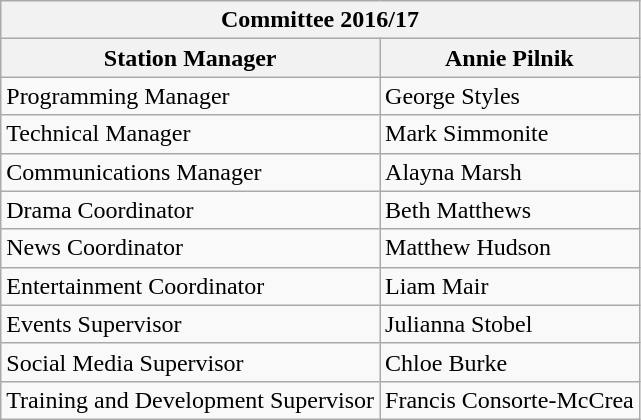<table class="wikitable collapsible collapsed">
<tr>
<th colspan="2">Committee 2016/17</th>
</tr>
<tr>
<th>Station Manager</th>
<th>Annie Pilnik</th>
</tr>
<tr>
<td>Programming Manager</td>
<td>George Styles</td>
</tr>
<tr>
<td>Technical Manager</td>
<td>Mark Simmonite</td>
</tr>
<tr>
<td>Communications Manager</td>
<td>Alayna Marsh</td>
</tr>
<tr>
<td>Drama Coordinator</td>
<td>Beth Matthews</td>
</tr>
<tr>
<td>News Coordinator</td>
<td>Matthew Hudson</td>
</tr>
<tr>
<td>Entertainment Coordinator</td>
<td>Liam Mair</td>
</tr>
<tr>
<td>Events Supervisor</td>
<td>Julianna Stobel</td>
</tr>
<tr>
<td>Social Media Supervisor</td>
<td>Chloe Burke</td>
</tr>
<tr>
<td>Training and Development Supervisor</td>
<td>Francis Consorte-McCrea</td>
</tr>
</table>
